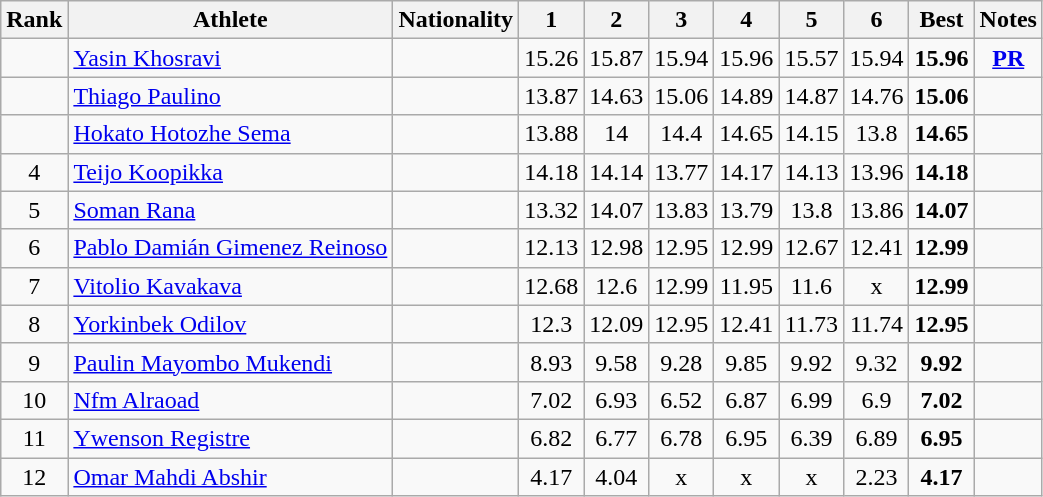<table class="wikitable sortable" style="text-align:center">
<tr>
<th>Rank</th>
<th>Athlete</th>
<th>Nationality</th>
<th>1</th>
<th>2</th>
<th>3</th>
<th>4</th>
<th>5</th>
<th>6</th>
<th>Best</th>
<th>Notes<br></th>
</tr>
<tr>
<td></td>
<td align=left><a href='#'>Yasin Khosravi</a></td>
<td align=left></td>
<td>15.26</td>
<td>15.87</td>
<td>15.94</td>
<td>15.96</td>
<td>15.57</td>
<td>15.94</td>
<td><strong>15.96</strong></td>
<td><strong><a href='#'>PR</a></strong></td>
</tr>
<tr>
<td></td>
<td align=left><a href='#'>Thiago  Paulino</a></td>
<td align=left></td>
<td>13.87</td>
<td>14.63</td>
<td>15.06</td>
<td>14.89</td>
<td>14.87</td>
<td>14.76</td>
<td><strong>15.06</strong></td>
<td></td>
</tr>
<tr>
<td></td>
<td align=left><a href='#'>Hokato Hotozhe Sema</a></td>
<td align=left></td>
<td>13.88</td>
<td>14</td>
<td>14.4</td>
<td>14.65</td>
<td>14.15</td>
<td>13.8</td>
<td><strong>14.65</strong></td>
<td></td>
</tr>
<tr>
<td>4</td>
<td align=left><a href='#'>Teijo Koopikka</a></td>
<td align=left></td>
<td>14.18</td>
<td>14.14</td>
<td>13.77</td>
<td>14.17</td>
<td>14.13</td>
<td>13.96</td>
<td><strong>14.18</strong></td>
<td></td>
</tr>
<tr>
<td>5</td>
<td align=left><a href='#'>Soman Rana</a></td>
<td align=left></td>
<td>13.32</td>
<td>14.07</td>
<td>13.83</td>
<td>13.79</td>
<td>13.8</td>
<td>13.86</td>
<td><strong>14.07</strong></td>
<td></td>
</tr>
<tr>
<td>6</td>
<td align=left><a href='#'>Pablo Damián Gimenez Reinoso</a></td>
<td align="left"></td>
<td>12.13</td>
<td>12.98</td>
<td>12.95</td>
<td>12.99</td>
<td>12.67</td>
<td>12.41</td>
<td><strong>12.99</strong></td>
<td></td>
</tr>
<tr>
<td>7</td>
<td align=left><a href='#'>Vitolio Kavakava</a></td>
<td align=left></td>
<td>12.68</td>
<td>12.6</td>
<td>12.99</td>
<td>11.95</td>
<td>11.6</td>
<td>x</td>
<td><strong>12.99</strong></td>
<td></td>
</tr>
<tr>
<td>8</td>
<td align=left><a href='#'>Yorkinbek Odilov</a></td>
<td align=left></td>
<td>12.3</td>
<td>12.09</td>
<td>12.95</td>
<td>12.41</td>
<td>11.73</td>
<td>11.74</td>
<td><strong>12.95</strong></td>
<td></td>
</tr>
<tr>
<td>9</td>
<td align=left><a href='#'>Paulin  Mayombo Mukendi</a></td>
<td align=left></td>
<td>8.93</td>
<td>9.58</td>
<td>9.28</td>
<td>9.85</td>
<td>9.92</td>
<td>9.32</td>
<td><strong>9.92</strong></td>
<td></td>
</tr>
<tr>
<td>10</td>
<td align=left><a href='#'>Nfm Alraoad</a></td>
<td align=left></td>
<td>7.02</td>
<td>6.93</td>
<td>6.52</td>
<td>6.87</td>
<td>6.99</td>
<td>6.9</td>
<td><strong>7.02</strong></td>
<td></td>
</tr>
<tr>
<td>11</td>
<td align=left><a href='#'>Ywenson  Registre</a></td>
<td align=left></td>
<td>6.82</td>
<td>6.77</td>
<td>6.78</td>
<td>6.95</td>
<td>6.39</td>
<td>6.89</td>
<td><strong>6.95</strong></td>
<td></td>
</tr>
<tr>
<td>12</td>
<td align=left><a href='#'>Omar Mahdi Abshir</a></td>
<td align=left></td>
<td>4.17</td>
<td>4.04</td>
<td>x</td>
<td>x</td>
<td>x</td>
<td>2.23</td>
<td><strong>4.17</strong></td>
<td></td>
</tr>
</table>
